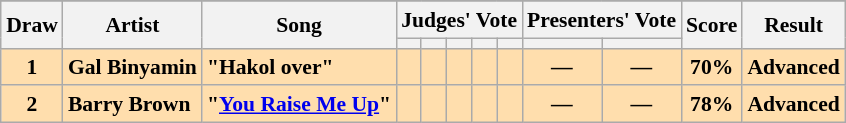<table class="sortable wikitable" style="margin: 1em auto 1em auto; text-align:center; font-size:90%; line-height:18px;">
<tr>
</tr>
<tr>
<th rowspan="2">Draw</th>
<th rowspan="2">Artist</th>
<th rowspan="2">Song</th>
<th colspan="5" class="unsortable">Judges' Vote</th>
<th colspan="2" class="unsortable">Presenters' Vote</th>
<th rowspan="2">Score</th>
<th rowspan="2">Result</th>
</tr>
<tr>
<th class="unsortable"></th>
<th class="unsortable"></th>
<th class="unsortable"></th>
<th class="unsortable"></th>
<th class="unsortable"></th>
<th class="unsortable"></th>
<th class="unsortable"></th>
</tr>
<tr style="font-weight:bold; background:#FFDEAD;">
<td>1</td>
<td align="left">Gal Binyamin</td>
<td align="left">"Hakol over"</td>
<td></td>
<td></td>
<td></td>
<td></td>
<td></td>
<td>—</td>
<td>—</td>
<td>70%</td>
<td>Advanced</td>
</tr>
<tr style="font-weight:bold; background:#FFDEAD;">
<td>2</td>
<td align="left">Barry Brown</td>
<td align="left">"<a href='#'>You Raise Me Up</a>"</td>
<td></td>
<td></td>
<td></td>
<td></td>
<td></td>
<td>—</td>
<td>—</td>
<td>78%</td>
<td>Advanced</td>
</tr>
</table>
